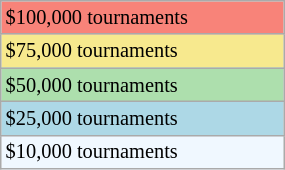<table class="wikitable"  style="font-size:85%; width:15%;">
<tr style="background:#f88379;">
<td>$100,000 tournaments</td>
</tr>
<tr style="background:#f7e98e;">
<td>$75,000 tournaments</td>
</tr>
<tr style="background:#addfad;">
<td>$50,000 tournaments</td>
</tr>
<tr style="background:lightblue;">
<td>$25,000 tournaments</td>
</tr>
<tr style="background:#f0f8ff;">
<td>$10,000 tournaments</td>
</tr>
</table>
